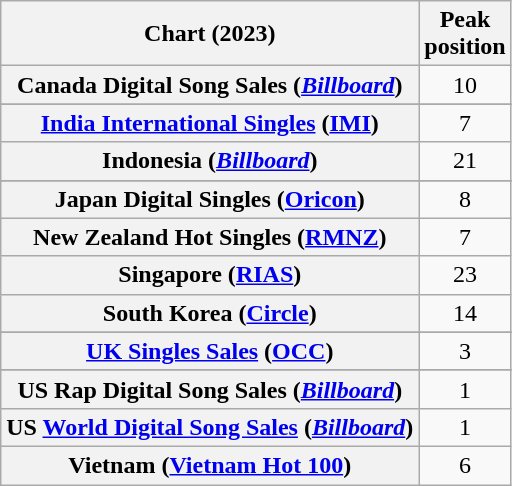<table class="wikitable sortable plainrowheaders" style="text-align:center">
<tr>
<th scope="col">Chart (2023)</th>
<th scope="col">Peak<br>position</th>
</tr>
<tr>
<th scope="row">Canada Digital Song Sales (<em><a href='#'>Billboard</a></em>)</th>
<td>10</td>
</tr>
<tr>
</tr>
<tr>
</tr>
<tr>
<th scope="row"><a href='#'>India International Singles</a> (<a href='#'>IMI</a>)</th>
<td>7</td>
</tr>
<tr>
<th scope="row">Indonesia (<em><a href='#'>Billboard</a></em>)</th>
<td>21</td>
</tr>
<tr>
</tr>
<tr>
<th scope="row">Japan Digital Singles (<a href='#'>Oricon</a>)</th>
<td>8</td>
</tr>
<tr>
<th scope="row">New Zealand Hot Singles (<a href='#'>RMNZ</a>)</th>
<td>7</td>
</tr>
<tr>
<th scope="row">Singapore (<a href='#'>RIAS</a>)</th>
<td>23</td>
</tr>
<tr>
<th scope="row">South Korea (<a href='#'>Circle</a>)</th>
<td>14</td>
</tr>
<tr>
</tr>
<tr>
<th scope="row"><a href='#'>UK Singles Sales</a> (<a href='#'>OCC</a>)</th>
<td>3</td>
</tr>
<tr>
</tr>
<tr>
</tr>
<tr>
<th scope="row">US Rap Digital Song Sales (<em><a href='#'>Billboard</a></em>)</th>
<td>1</td>
</tr>
<tr>
<th scope="row">US <a href='#'>World Digital Song Sales</a> (<em><a href='#'>Billboard</a></em>)</th>
<td>1</td>
</tr>
<tr>
<th scope="row">Vietnam (<a href='#'>Vietnam Hot 100</a>)</th>
<td>6</td>
</tr>
</table>
